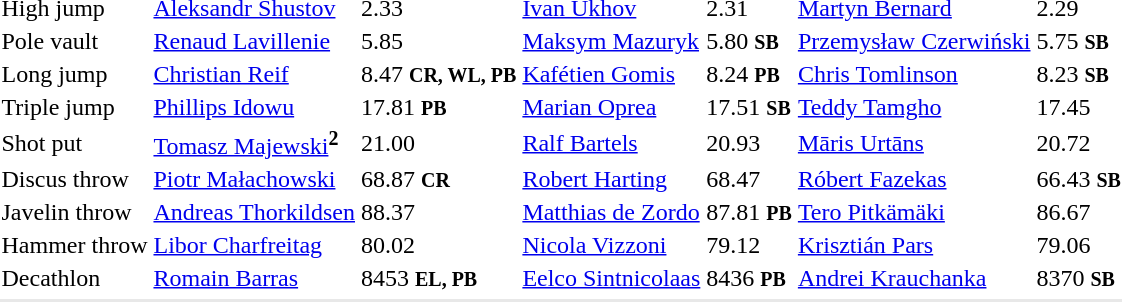<table>
<tr>
<td>High jump<br></td>
<td><a href='#'>Aleksandr Shustov</a><br><em></em></td>
<td>2.33</td>
<td><a href='#'>Ivan Ukhov</a><br><em></em></td>
<td>2.31</td>
<td><a href='#'>Martyn Bernard</a><br><em></em></td>
<td>2.29</td>
</tr>
<tr>
<td>Pole vault<br></td>
<td><a href='#'>Renaud Lavillenie</a><br><em></em></td>
<td>5.85</td>
<td><a href='#'>Maksym Mazuryk</a><br><em></em></td>
<td>5.80 <small><strong>SB</strong></small></td>
<td><a href='#'>Przemysław Czerwiński</a><br><em></em></td>
<td>5.75 <small><strong>SB</strong></small></td>
</tr>
<tr>
<td>Long jump<br></td>
<td><a href='#'>Christian Reif</a><br><em></em></td>
<td>8.47 <small><strong>CR, WL, PB</strong></small></td>
<td><a href='#'>Kafétien Gomis</a><br><em></em></td>
<td>8.24 <small><strong>PB</strong></small></td>
<td><a href='#'>Chris Tomlinson</a><br><em></em></td>
<td>8.23 <small><strong>SB</strong></small></td>
</tr>
<tr>
<td>Triple jump<br></td>
<td><a href='#'>Phillips Idowu</a><br><em></em></td>
<td>17.81 <small><strong>PB</strong></small></td>
<td><a href='#'>Marian Oprea</a><br><em></em></td>
<td>17.51 <small><strong>SB</strong></small></td>
<td><a href='#'>Teddy Tamgho</a><br><em></em></td>
<td>17.45</td>
</tr>
<tr>
<td>Shot put<br></td>
<td><a href='#'>Tomasz Majewski</a><sup><strong>2</strong></sup><br><em></em></td>
<td>21.00</td>
<td><a href='#'>Ralf Bartels</a><br><em></em></td>
<td>20.93</td>
<td><a href='#'>Māris Urtāns</a><br><em></em></td>
<td>20.72</td>
</tr>
<tr>
<td>Discus throw <br></td>
<td><a href='#'>Piotr Małachowski</a><br><em></em></td>
<td>68.87 <small><strong>CR</strong></small></td>
<td><a href='#'>Robert Harting</a><br><em></em></td>
<td>68.47</td>
<td><a href='#'>Róbert Fazekas</a><br><em></em></td>
<td>66.43 <small><strong>SB</strong></small></td>
</tr>
<tr>
<td>Javelin throw <br></td>
<td><a href='#'>Andreas Thorkildsen</a><br><em></em></td>
<td>88.37</td>
<td><a href='#'>Matthias de Zordo</a><br><em></em></td>
<td>87.81 <small><strong>PB</strong></small></td>
<td><a href='#'>Tero Pitkämäki</a><br><em></em></td>
<td>86.67</td>
</tr>
<tr>
<td>Hammer throw<br></td>
<td><a href='#'>Libor Charfreitag</a><br><em></em></td>
<td>80.02</td>
<td><a href='#'>Nicola Vizzoni</a><br><em></em></td>
<td>79.12</td>
<td><a href='#'>Krisztián Pars</a><br><em></em></td>
<td>79.06</td>
</tr>
<tr>
<td>Decathlon <br></td>
<td><a href='#'>Romain Barras</a><br><em></em></td>
<td>8453 <small><strong>EL, PB</strong></small></td>
<td><a href='#'>Eelco Sintnicolaas</a><br><em></em></td>
<td>8436 <small><strong>PB</strong></small></td>
<td><a href='#'>Andrei Krauchanka</a><br><em></em></td>
<td>8370 <small><strong>SB</strong></small></td>
</tr>
<tr>
</tr>
<tr bgcolor= e8e8e8>
<td colspan=7></td>
</tr>
</table>
